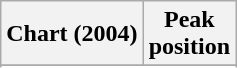<table class="wikitable sortable plainrowheaders">
<tr>
<th scope="col">Chart (2004)</th>
<th scope="col">Peak<br>position</th>
</tr>
<tr>
</tr>
<tr>
</tr>
<tr>
</tr>
</table>
